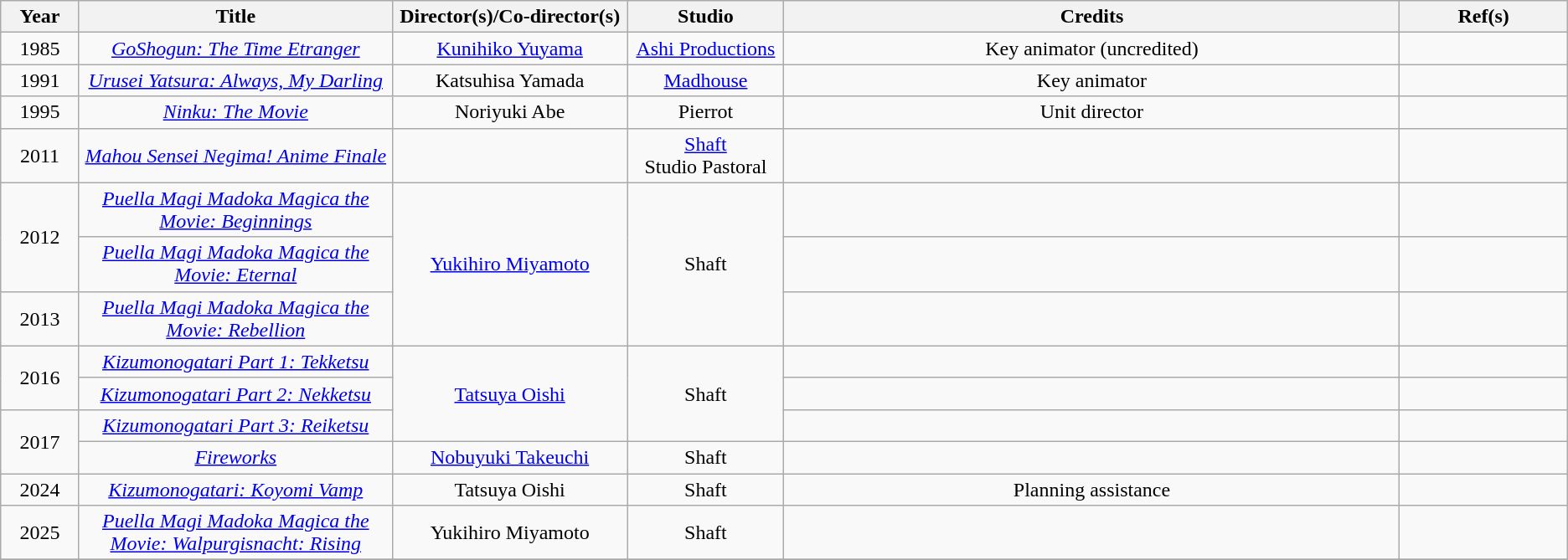<table class="wikitable sortable" style="text-align:center; margin=auto; ">
<tr>
<th scope="col" width=5%>Year</th>
<th scope="col" width=20%>Title</th>
<th scope="col" width=15%>Director(s)/Co-director(s)</th>
<th scope="col" width=10%>Studio</th>
<th scope="col" class="unsortable">Credits</th>
<th scope="col" class="unsortable">Ref(s)</th>
</tr>
<tr>
<td>1985</td>
<td><em><a href='#'>GoShogun: The Time Etranger</a></em></td>
<td><a href='#'>Kunihiko Yuyama</a></td>
<td><a href='#'>Ashi Productions</a></td>
<td>Key animator (uncredited)</td>
<td></td>
</tr>
<tr>
<td>1991</td>
<td><em><a href='#'>Urusei Yatsura: Always, My Darling</a></em></td>
<td>Katsuhisa Yamada</td>
<td><a href='#'>Madhouse</a></td>
<td>Key animator</td>
<td></td>
</tr>
<tr>
<td>1995</td>
<td><em><a href='#'>Ninku: The Movie</a></em></td>
<td>Noriyuki Abe</td>
<td>Pierrot</td>
<td>Unit director</td>
<td></td>
</tr>
<tr>
<td>2011</td>
<td><em><a href='#'>Mahou Sensei Negima! Anime Finale</a></em></td>
<td></td>
<td><a href='#'>Shaft</a><br>Studio Pastoral</td>
<td></td>
<td></td>
</tr>
<tr>
<td rowspan="2">2012</td>
<td><em><a href='#'>Puella Magi Madoka Magica the Movie: Beginnings</a></em></td>
<td rowspan="3"><a href='#'>Yukihiro Miyamoto</a></td>
<td rowspan="3">Shaft</td>
<td></td>
<td></td>
</tr>
<tr>
<td><em><a href='#'>Puella Magi Madoka Magica the Movie: Eternal</a></em></td>
<td></td>
<td></td>
</tr>
<tr>
<td>2013</td>
<td><em><a href='#'>Puella Magi Madoka Magica the Movie: Rebellion</a></em></td>
<td></td>
<td></td>
</tr>
<tr>
<td rowspan="2">2016</td>
<td><em><a href='#'>Kizumonogatari Part 1: Tekketsu</a></em></td>
<td rowspan="3"><a href='#'>Tatsuya Oishi</a></td>
<td rowspan="3">Shaft</td>
<td></td>
<td></td>
</tr>
<tr>
<td><em><a href='#'>Kizumonogatari Part 2: Nekketsu</a></em></td>
<td></td>
<td></td>
</tr>
<tr>
<td rowspan="2">2017</td>
<td><em><a href='#'>Kizumonogatari Part 3: Reiketsu</a></em></td>
<td></td>
<td></td>
</tr>
<tr>
<td><em><a href='#'>Fireworks</a></em></td>
<td><a href='#'>Nobuyuki Takeuchi</a></td>
<td>Shaft</td>
<td></td>
<td></td>
</tr>
<tr>
<td>2024</td>
<td><em><a href='#'>Kizumonogatari: Koyomi Vamp</a></em></td>
<td>Tatsuya Oishi</td>
<td>Shaft</td>
<td>Planning assistance</td>
<td></td>
</tr>
<tr>
<td>2025</td>
<td><em><a href='#'>Puella Magi Madoka Magica the Movie: Walpurgisnacht: Rising</a></em></td>
<td>Yukihiro Miyamoto</td>
<td>Shaft</td>
<td></td>
<td></td>
</tr>
<tr>
</tr>
</table>
